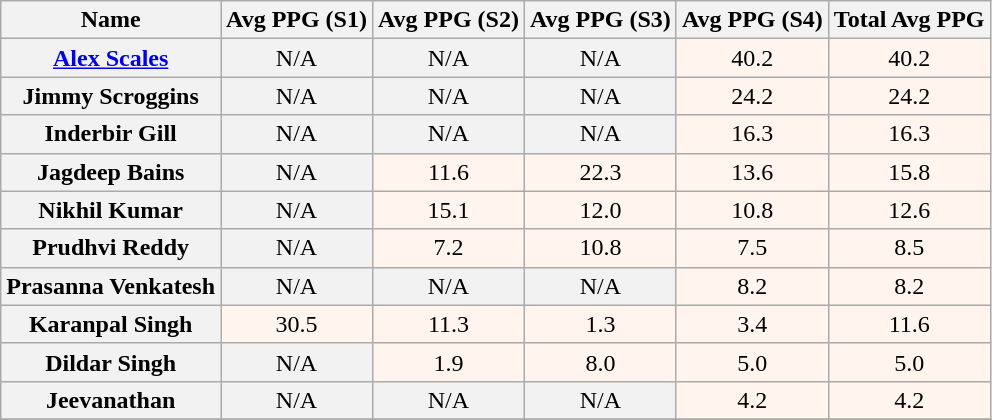<table class="wikitable" style="text-align: center;">
<tr>
<th>Name</th>
<th>Avg PPG (S1) </th>
<th>Avg PPG (S2) </th>
<th>Avg PPG (S3) </th>
<th>Avg PPG (S4) </th>
<th>Total Avg PPG</th>
</tr>
<tr>
<th><a href='#'>Alex Scales</a></th>
<td colspan="1" bgcolor="#f2f2f2">N/A</td>
<td colspan="1" bgcolor="#f2f2f2">N/A</td>
<td colspan="1" bgcolor="#f2f2f2">N/A</td>
<td colspan="1" bgcolor="#FFF5EE">40.2</td>
<td colspan="1" bgcolor="#FFF5EE">40.2</td>
</tr>
<tr>
<th>Jimmy Scroggins</th>
<td colspan="1" bgcolor="#f2f2f2">N/A</td>
<td colspan="1" bgcolor="#f2f2f2">N/A</td>
<td colspan="1" bgcolor="#f2f2f2">N/A</td>
<td colspan="1" bgcolor="#FFF5EE">24.2</td>
<td colspan="1" bgcolor="#FFF5EE">24.2</td>
</tr>
<tr>
<th>Inderbir Gill</th>
<td colspan="1" bgcolor="#f2f2f2">N/A</td>
<td colspan="1" bgcolor="#f2f2f2">N/A</td>
<td colspan="1" bgcolor="#f2f2f2">N/A</td>
<td colspan="1" bgcolor="#FFF5EE">16.3</td>
<td colspan="1" bgcolor="#FFF5EE">16.3</td>
</tr>
<tr>
<th>Jagdeep Bains</th>
<td colspan="1" bgcolor="#f2f2f2">N/A</td>
<td colspan="1" bgcolor="#FFF5EE">11.6</td>
<td colspan="1" bgcolor="#FFF5EE">22.3</td>
<td colspan="1" bgcolor="#FFF5EE">13.6</td>
<td colspan="1" bgcolor="#FFF5EE">15.8</td>
</tr>
<tr>
<th>Nikhil Kumar</th>
<td colspan="1" bgcolor="#f2f2f2">N/A</td>
<td colspan="1" bgcolor="#FFF5EE">15.1</td>
<td colspan="1" bgcolor="#FFF5EE">12.0</td>
<td colspan="1" bgcolor="#FFF5EE">10.8</td>
<td colspan="1" bgcolor="#FFF5EE">12.6</td>
</tr>
<tr>
<th>Prudhvi Reddy</th>
<td colspan="1" bgcolor="#f2f2f2">N/A</td>
<td colspan="1" bgcolor="#FFF5EE">7.2</td>
<td colspan="1" bgcolor="#FFF5EE">10.8</td>
<td colspan="1" bgcolor="#FFF5EE">7.5</td>
<td colspan="1" bgcolor="#FFF5EE">8.5</td>
</tr>
<tr>
<th>Prasanna Venkatesh</th>
<td colspan="1" bgcolor="#f2f2f2">N/A</td>
<td colspan="1" bgcolor="#f2f2f2">N/A</td>
<td colspan="1" bgcolor="#f2f2f2">N/A</td>
<td colspan="1" bgcolor="#FFF5EE">8.2</td>
<td colspan="1" bgcolor="#FFF5EE">8.2</td>
</tr>
<tr>
<th>Karanpal Singh</th>
<td colspan="1" bgcolor="#FFF5EE">30.5</td>
<td colspan="1" bgcolor="#FFF5EE">11.3</td>
<td colspan="1" bgcolor="#FFF5EE">1.3</td>
<td colspan="1" bgcolor="#FFF5EE">3.4</td>
<td colspan="1" bgcolor="#FFF5EE">11.6</td>
</tr>
<tr>
<th>Dildar Singh</th>
<td colspan="1" bgcolor="#f2f2f2">N/A</td>
<td colspan="1" bgcolor="#FFF5EE">1.9</td>
<td colspan="1" bgcolor="#FFF5EE">8.0</td>
<td colspan="1" bgcolor="#FFF5EE">5.0</td>
<td colspan="1" bgcolor="#FFF5EE">5.0</td>
</tr>
<tr>
<th>Jeevanathan</th>
<td colspan="1" bgcolor="#f2f2f2">N/A</td>
<td colspan="1" bgcolor="#f2f2f2">N/A</td>
<td colspan="1" bgcolor="#f2f2f2">N/A</td>
<td colspan="1" bgcolor="#FFF5EE">4.2</td>
<td colspan="1" bgcolor="#FFF5EE">4.2</td>
</tr>
<tr>
</tr>
</table>
